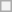<table class="wikitable" style="text-align:center">
<tr>
<th rowspan="4" colspan="2"></th>
</tr>
</table>
